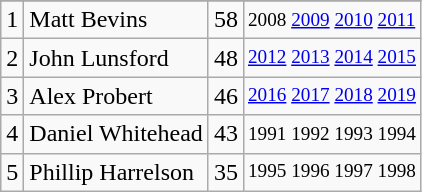<table class="wikitable">
<tr>
</tr>
<tr>
<td>1</td>
<td>Matt Bevins</td>
<td>58</td>
<td style="font-size:80%;">2008 <a href='#'>2009</a> <a href='#'>2010</a> <a href='#'>2011</a></td>
</tr>
<tr>
<td>2</td>
<td>John Lunsford</td>
<td>48</td>
<td style="font-size:80%;"><a href='#'>2012</a> <a href='#'>2013</a> <a href='#'>2014</a> <a href='#'>2015</a></td>
</tr>
<tr>
<td>3</td>
<td>Alex Probert</td>
<td>46</td>
<td style="font-size:80%;"><a href='#'>2016</a> <a href='#'>2017</a> <a href='#'>2018</a> <a href='#'>2019</a></td>
</tr>
<tr>
<td>4</td>
<td>Daniel Whitehead</td>
<td>43</td>
<td style="font-size:80%;">1991 1992 1993 1994</td>
</tr>
<tr>
<td>5</td>
<td>Phillip Harrelson</td>
<td>35</td>
<td style="font-size:80%;">1995 1996 1997 1998</td>
</tr>
</table>
